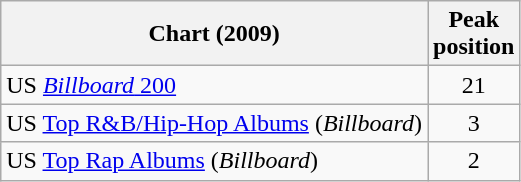<table class="wikitable sortable">
<tr>
<th>Chart (2009)</th>
<th>Peak<br>position</th>
</tr>
<tr>
<td>US <a href='#'><em>Billboard</em> 200</a></td>
<td style="text-align:center;">21</td>
</tr>
<tr>
<td>US <a href='#'>Top R&B/Hip-Hop Albums</a> (<em>Billboard</em>)</td>
<td style="text-align:center;">3</td>
</tr>
<tr>
<td>US <a href='#'>Top Rap Albums</a> (<em>Billboard</em>)</td>
<td style="text-align:center;">2</td>
</tr>
</table>
